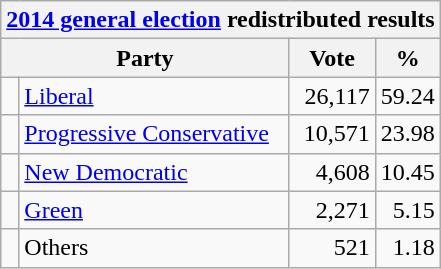<table class="wikitable">
<tr>
<th colspan="4"><a href='#'>2014 general election</a> redistributed results</th>
</tr>
<tr>
<th bgcolor="#DDDDFF" width="130px" colspan="2">Party</th>
<th bgcolor="#DDDDFF" width="50px">Vote</th>
<th bgcolor="#DDDDFF" width="30px">%</th>
</tr>
<tr>
<td> </td>
<td><a href='#'>Liberal</a></td>
<td align=right>26,117</td>
<td align=right>59.24</td>
</tr>
<tr>
<td> </td>
<td><a href='#'>Progressive Conservative</a></td>
<td align=right>10,571</td>
<td align=right>23.98</td>
</tr>
<tr>
<td> </td>
<td><a href='#'>New Democratic</a></td>
<td align=right>4,608</td>
<td align=right>10.45</td>
</tr>
<tr>
<td> </td>
<td><a href='#'>Green</a></td>
<td align=right>2,271</td>
<td align=right>5.15</td>
</tr>
<tr>
<td> </td>
<td>Others</td>
<td align=right>521</td>
<td align=right>1.18</td>
</tr>
</table>
